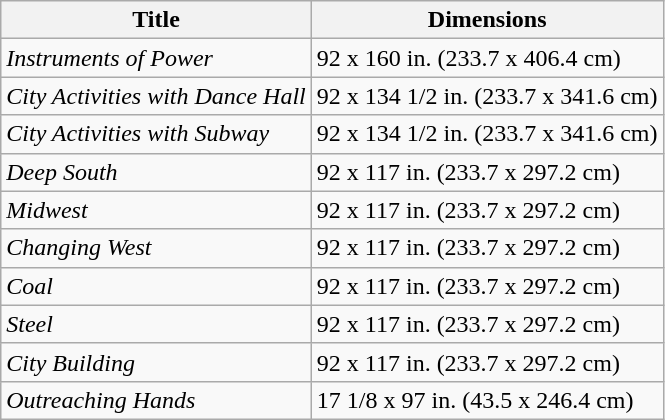<table border="1" class="wikitable">
<tr>
<th>Title</th>
<th>Dimensions</th>
</tr>
<tr>
<td><em>Instruments of Power</em></td>
<td>92 x 160 in. (233.7 x 406.4 cm)</td>
</tr>
<tr>
<td><em>City Activities with Dance Hall</em></td>
<td>92 x 134 1/2 in. (233.7 x 341.6 cm)</td>
</tr>
<tr>
<td><em>City Activities with Subway</em></td>
<td>92 x 134 1/2 in. (233.7 x 341.6 cm)</td>
</tr>
<tr>
<td><em>Deep South</em></td>
<td>92 x 117 in. (233.7 x 297.2 cm)</td>
</tr>
<tr>
<td><em>Midwest</em></td>
<td>92 x 117 in. (233.7 x 297.2 cm)</td>
</tr>
<tr>
<td><em>Changing West</em></td>
<td>92 x 117 in. (233.7 x 297.2 cm)</td>
</tr>
<tr>
<td><em>Coal</em></td>
<td>92 x 117 in. (233.7 x 297.2 cm)</td>
</tr>
<tr>
<td><em>Steel</em></td>
<td>92 x 117 in. (233.7 x 297.2 cm)</td>
</tr>
<tr>
<td><em>City Building</em></td>
<td>92 x 117 in. (233.7 x 297.2 cm)</td>
</tr>
<tr>
<td><em>Outreaching Hands</em></td>
<td>17 1/8 x 97 in. (43.5 x 246.4 cm)</td>
</tr>
</table>
